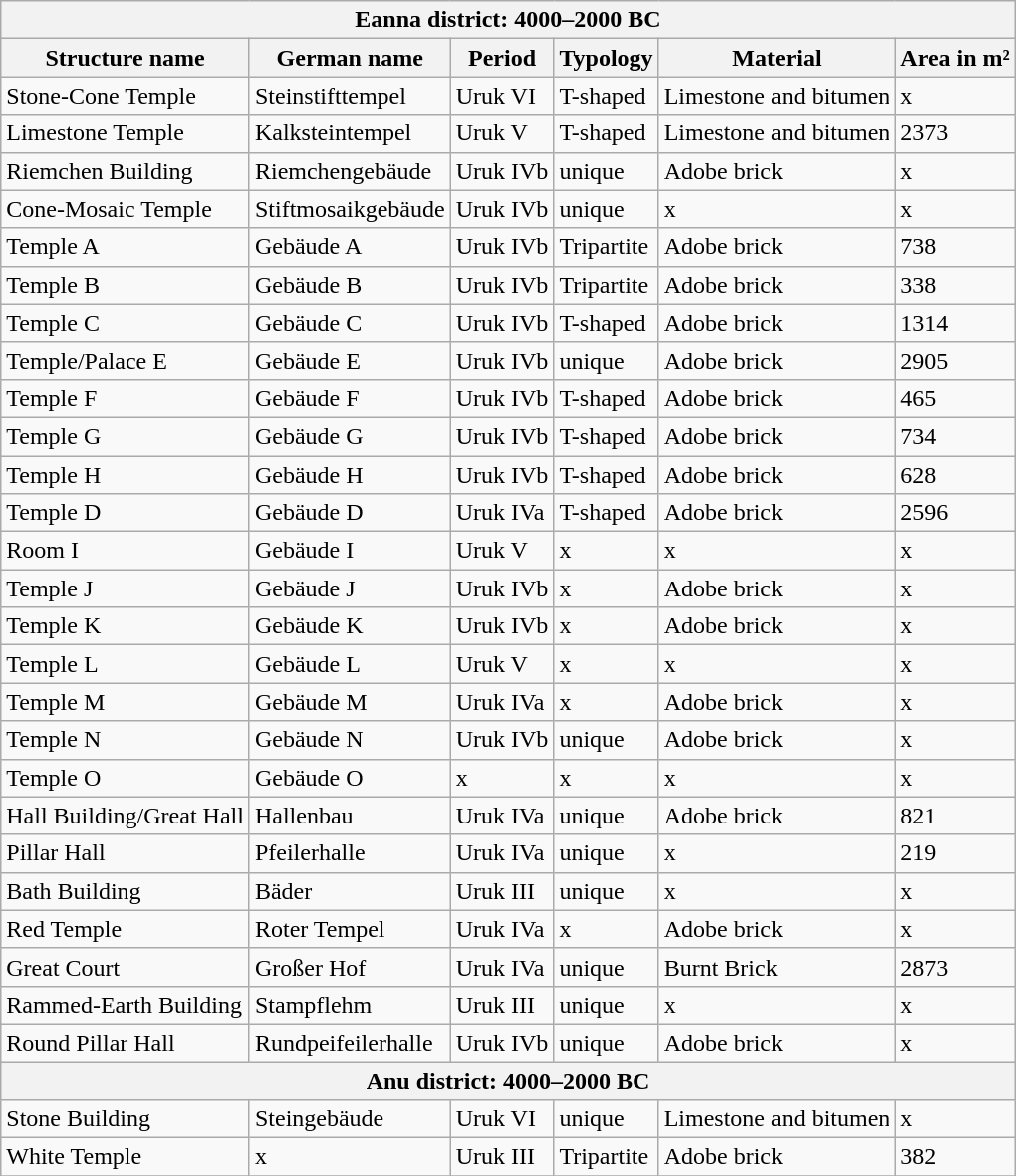<table class="wikitable">
<tr>
<th colspan="7">Eanna district: 4000–2000 BC</th>
</tr>
<tr>
<th>Structure name</th>
<th>German name</th>
<th>Period</th>
<th>Typology</th>
<th>Material</th>
<th>Area in m²</th>
</tr>
<tr>
<td>Stone-Cone Temple</td>
<td>Steinstifttempel</td>
<td>Uruk VI</td>
<td>T-shaped</td>
<td>Limestone and bitumen</td>
<td>x</td>
</tr>
<tr>
<td>Limestone Temple</td>
<td>Kalksteintempel</td>
<td>Uruk V</td>
<td>T-shaped</td>
<td>Limestone and bitumen</td>
<td>2373</td>
</tr>
<tr>
<td>Riemchen Building</td>
<td>Riemchengebäude</td>
<td>Uruk IVb</td>
<td>unique</td>
<td>Adobe brick</td>
<td>x</td>
</tr>
<tr>
<td>Cone-Mosaic Temple</td>
<td>Stiftmosaikgebäude</td>
<td>Uruk IVb</td>
<td>unique</td>
<td>x</td>
<td>x</td>
</tr>
<tr>
<td>Temple A</td>
<td>Gebäude A</td>
<td>Uruk IVb</td>
<td>Tripartite</td>
<td>Adobe brick</td>
<td>738</td>
</tr>
<tr>
<td>Temple B</td>
<td>Gebäude B</td>
<td>Uruk IVb</td>
<td>Tripartite</td>
<td>Adobe brick</td>
<td>338</td>
</tr>
<tr>
<td>Temple C</td>
<td>Gebäude C</td>
<td>Uruk IVb</td>
<td>T-shaped</td>
<td>Adobe brick</td>
<td>1314</td>
</tr>
<tr>
<td>Temple/Palace E</td>
<td>Gebäude E</td>
<td>Uruk IVb</td>
<td>unique</td>
<td>Adobe brick</td>
<td>2905</td>
</tr>
<tr>
<td>Temple F</td>
<td>Gebäude F</td>
<td>Uruk IVb</td>
<td>T-shaped</td>
<td>Adobe brick</td>
<td>465</td>
</tr>
<tr>
<td>Temple G</td>
<td>Gebäude G</td>
<td>Uruk IVb</td>
<td>T-shaped</td>
<td>Adobe brick</td>
<td>734</td>
</tr>
<tr>
<td>Temple H</td>
<td>Gebäude H</td>
<td>Uruk IVb</td>
<td>T-shaped</td>
<td>Adobe brick</td>
<td>628</td>
</tr>
<tr>
<td>Temple D</td>
<td>Gebäude D</td>
<td>Uruk IVa</td>
<td>T-shaped</td>
<td>Adobe brick</td>
<td>2596</td>
</tr>
<tr>
<td>Room I</td>
<td>Gebäude I</td>
<td>Uruk V</td>
<td>x</td>
<td>x</td>
<td>x</td>
</tr>
<tr>
<td>Temple J</td>
<td>Gebäude J</td>
<td>Uruk IVb</td>
<td>x</td>
<td>Adobe brick</td>
<td>x</td>
</tr>
<tr>
<td>Temple K</td>
<td>Gebäude K</td>
<td>Uruk IVb</td>
<td>x</td>
<td>Adobe brick</td>
<td>x</td>
</tr>
<tr>
<td>Temple L</td>
<td>Gebäude L</td>
<td>Uruk V</td>
<td>x</td>
<td>x</td>
<td>x</td>
</tr>
<tr>
<td>Temple M</td>
<td>Gebäude M</td>
<td>Uruk IVa</td>
<td>x</td>
<td>Adobe brick</td>
<td>x</td>
</tr>
<tr>
<td>Temple N</td>
<td>Gebäude N</td>
<td>Uruk IVb</td>
<td>unique</td>
<td>Adobe brick</td>
<td>x</td>
</tr>
<tr>
<td>Temple O</td>
<td>Gebäude O</td>
<td>x</td>
<td>x</td>
<td>x</td>
<td>x</td>
</tr>
<tr>
<td>Hall Building/Great Hall</td>
<td>Hallenbau</td>
<td>Uruk IVa</td>
<td>unique</td>
<td>Adobe brick</td>
<td>821</td>
</tr>
<tr>
<td>Pillar Hall</td>
<td>Pfeilerhalle</td>
<td>Uruk IVa</td>
<td>unique</td>
<td>x</td>
<td>219</td>
</tr>
<tr>
<td>Bath Building</td>
<td>Bäder</td>
<td>Uruk III</td>
<td>unique</td>
<td>x</td>
<td>x</td>
</tr>
<tr>
<td>Red Temple</td>
<td>Roter Tempel</td>
<td>Uruk IVa</td>
<td>x</td>
<td>Adobe brick</td>
<td>x</td>
</tr>
<tr>
<td>Great Court</td>
<td>Großer Hof</td>
<td>Uruk IVa</td>
<td>unique</td>
<td>Burnt Brick</td>
<td>2873</td>
</tr>
<tr>
<td>Rammed-Earth Building</td>
<td>Stampflehm</td>
<td>Uruk III</td>
<td>unique</td>
<td>x</td>
<td>x</td>
</tr>
<tr>
<td>Round Pillar Hall</td>
<td>Rundpeifeilerhalle</td>
<td>Uruk IVb</td>
<td>unique</td>
<td>Adobe brick</td>
<td>x</td>
</tr>
<tr>
<th colspan="7">Anu district: 4000–2000 BC</th>
</tr>
<tr>
<td>Stone Building</td>
<td>Steingebäude</td>
<td>Uruk VI</td>
<td>unique</td>
<td>Limestone and bitumen</td>
<td>x</td>
</tr>
<tr>
<td>White Temple</td>
<td>x</td>
<td>Uruk III</td>
<td>Tripartite</td>
<td>Adobe brick</td>
<td>382</td>
</tr>
<tr>
</tr>
</table>
